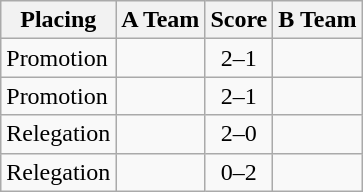<table class=wikitable style="border:1px solid #AAAAAA;">
<tr>
<th>Placing</th>
<th>A Team</th>
<th>Score</th>
<th>B Team</th>
</tr>
<tr>
<td>Promotion</td>
<td></td>
<td align="center">2–1</td>
<td></td>
</tr>
<tr>
<td>Promotion</td>
<td><strong></strong></td>
<td align="center">2–1</td>
<td></td>
</tr>
<tr>
<td>Relegation</td>
<td></td>
<td align="center">2–0</td>
<td><em></em></td>
</tr>
<tr>
<td>Relegation</td>
<td><em></em></td>
<td align="center">0–2</td>
<td></td>
</tr>
</table>
